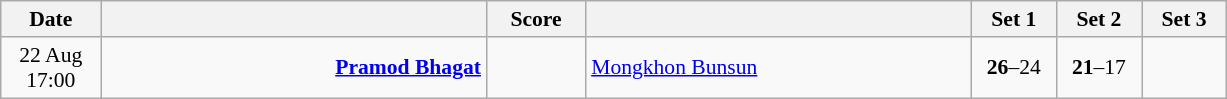<table class="wikitable" style="text-align:center; font-size:90%">
<tr>
<th width="60">Date</th>
<th align="right" width="250"></th>
<th width="60">Score</th>
<th align="left" width="250"></th>
<th width="50">Set 1</th>
<th width="50">Set 2</th>
<th width="50">Set 3</th>
</tr>
<tr>
<td>22 Aug<br>17:00</td>
<td align="right"><strong><a href='#'>Pramod Bhagat</a> </strong></td>
<td align="center"></td>
<td align="left"> <a href='#'>Mongkhon Bunsun</a></td>
<td><strong>26</strong>–24</td>
<td><strong>21</strong>–17</td>
<td></td>
</tr>
</table>
